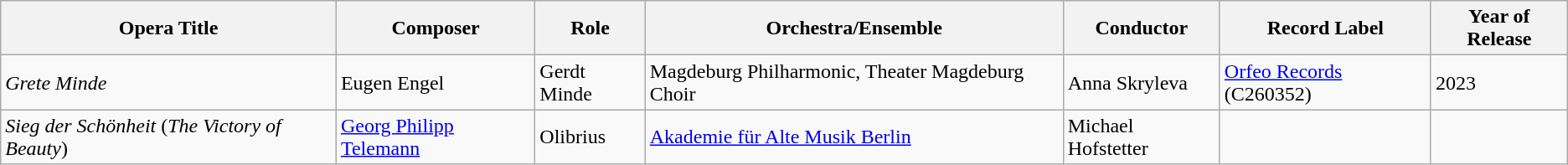<table class="wikitable">
<tr>
<th>Opera Title</th>
<th>Composer</th>
<th>Role</th>
<th>Orchestra/Ensemble</th>
<th>Conductor</th>
<th>Record Label</th>
<th>Year of Release</th>
</tr>
<tr>
<td><em>Grete Minde</em></td>
<td>Eugen Engel</td>
<td>Gerdt Minde</td>
<td>Magdeburg Philharmonic, Theater Magdeburg Choir</td>
<td>Anna Skryleva</td>
<td><a href='#'>Orfeo Records</a> (C260352)</td>
<td>2023 </td>
</tr>
<tr>
<td><em>Sieg der Schönheit</em> (<em>The Victory of Beauty</em>)</td>
<td><a href='#'>Georg Philipp Telemann</a></td>
<td>Olibrius</td>
<td><a href='#'>Akademie für Alte Musik Berlin</a></td>
<td>Michael Hofstetter </td>
<td></td>
<td> </td>
</tr>
</table>
